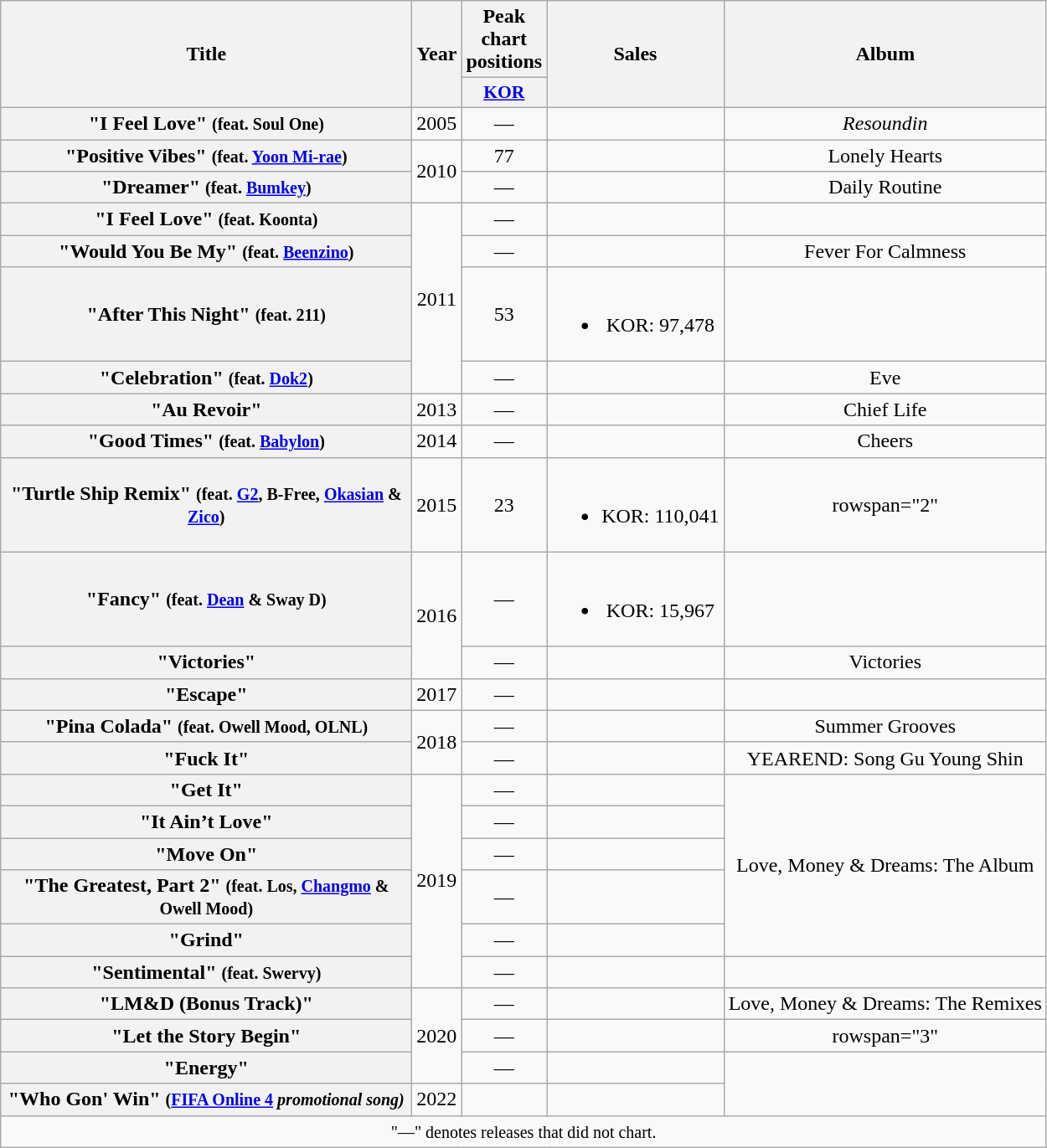<table class="wikitable plainrowheaders" style="text-align:center;">
<tr>
<th scope="col" rowspan="2" style="width:20em;">Title</th>
<th scope="col" rowspan="2">Year</th>
<th scope="col" colspan="1">Peak chart positions</th>
<th scope="col" rowspan="2">Sales</th>
<th scope="col" rowspan="2">Album</th>
</tr>
<tr>
<th scope="col" style="width:2.5em;font-size:90%;"><a href='#'>KOR</a><br></th>
</tr>
<tr>
<th scope="row">"I Feel Love" <small>(feat. Soul One)</small></th>
<td>2005</td>
<td>—</td>
<td></td>
<td><em>Resoundin<strong></td>
</tr>
<tr>
<th scope="row">"Positive Vibes" <small>(feat. <a href='#'>Yoon Mi-rae</a>)</small></th>
<td rowspan="2">2010</td>
<td>77</td>
<td></td>
<td></em>Lonely Hearts<em></td>
</tr>
<tr>
<th scope="row">"Dreamer" <small>(feat. <a href='#'>Bumkey</a>)</small></th>
<td>—</td>
<td></td>
<td></em>Daily Routine<em></td>
</tr>
<tr>
<th scope="row">"I Feel Love" <small>(feat. Koonta)</small></th>
<td rowspan="4">2011</td>
<td>—</td>
<td></td>
<td></td>
</tr>
<tr>
<th scope="row">"Would You Be My" <small>(feat. <a href='#'>Beenzino</a>)</small></th>
<td>—</td>
<td></td>
<td></em>Fever For Calmness<em></td>
</tr>
<tr>
<th scope="row">"After This Night"  <small>(feat. 211)</small></th>
<td>53</td>
<td><br><ul><li>KOR: 97,478</li></ul></td>
<td></td>
</tr>
<tr>
<th scope="row">"Celebration" <small>(feat. <a href='#'>Dok2</a>)</small></th>
<td>—</td>
<td></td>
<td></em>Eve<em></td>
</tr>
<tr>
<th scope="row">"Au Revoir" </th>
<td>2013</td>
<td>—</td>
<td></td>
<td></em>Chief Life<em></td>
</tr>
<tr>
<th scope="row">"Good Times" <small>(feat. <a href='#'>Babylon</a>)</small></th>
<td>2014</td>
<td>—</td>
<td></td>
<td></em>Cheers<em></td>
</tr>
<tr>
<th scope="row">"Turtle Ship Remix"  <small>(feat. <a href='#'>G2</a>, B-Free, <a href='#'>Okasian</a> & <a href='#'>Zico</a>)</small></th>
<td>2015</td>
<td>23</td>
<td><br><ul><li>KOR: 110,041</li></ul></td>
<td>rowspan="2" </td>
</tr>
<tr>
<th scope="row">"Fancy" <small>(feat. <a href='#'>Dean</a> & Sway D)</small></th>
<td rowspan="2">2016</td>
<td>—</td>
<td><br><ul><li>KOR: 15,967</li></ul></td>
</tr>
<tr>
<th scope="row">"Victories"</th>
<td>—</td>
<td></td>
<td></em>Victories<em></td>
</tr>
<tr>
<th scope="row">"Escape"</th>
<td>2017</td>
<td>—</td>
<td></td>
<td></td>
</tr>
<tr>
<th scope="row">"Pina Colada"  <small>(feat. Owell Mood, OLNL)</small></th>
<td rowspan="2">2018</td>
<td>—</td>
<td></td>
<td></em>Summer Grooves<em></td>
</tr>
<tr>
<th scope="row">"Fuck It"</th>
<td>—</td>
<td></td>
<td></em>YEAREND: Song Gu Young Shin<em></td>
</tr>
<tr>
<th scope="row">"Get It"</th>
<td rowspan="6">2019</td>
<td>—</td>
<td></td>
<td rowspan="5"></em>Love, Money & Dreams: The Album<em></td>
</tr>
<tr>
<th scope="row">"It Ain’t Love" </th>
<td>—</td>
<td></td>
</tr>
<tr>
<th scope="row">"Move On"</th>
<td>—</td>
<td></td>
</tr>
<tr>
<th scope="row">"The Greatest, Part 2" <small>(feat. Los, <a href='#'>Changmo</a> & Owell Mood)</small></th>
<td>—</td>
<td></td>
</tr>
<tr>
<th scope="row">"Grind"</th>
<td>—</td>
<td></td>
</tr>
<tr>
<th scope="row">"Sentimental"  <small>(feat. Swervy)</small></th>
<td>—</td>
<td></td>
<td></td>
</tr>
<tr>
<th scope="row">"LM&D (Bonus Track)"</th>
<td rowspan="3">2020</td>
<td>—</td>
<td></td>
<td></em>Love, Money & Dreams: The Remixes<em></td>
</tr>
<tr>
<th scope="row">"Let the Story Begin"</th>
<td>—</td>
<td></td>
<td>rowspan="3" </td>
</tr>
<tr>
<th scope="row">"Energy"</th>
<td>—</td>
<td></td>
</tr>
<tr>
<th scope="row">"Who Gon' Win" <small>(</em><a href='#'>FIFA Online 4</a><em> promotional song)</small></th>
<td>2022</td>
<td></td>
<td></td>
</tr>
<tr>
<td colspan="5" align="center"><small>"—" denotes releases that did not chart.</small></td>
</tr>
</table>
